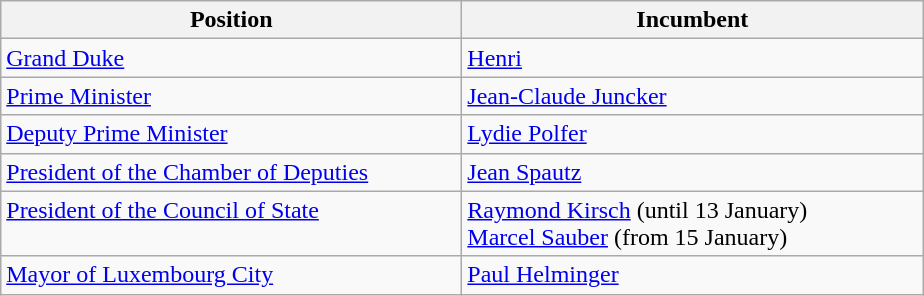<table class="wikitable">
<tr>
<th width="300">Position</th>
<th width="300">Incumbent</th>
</tr>
<tr>
<td><a href='#'>Grand Duke</a></td>
<td><a href='#'>Henri</a></td>
</tr>
<tr>
<td><a href='#'>Prime Minister</a></td>
<td><a href='#'>Jean-Claude Juncker</a></td>
</tr>
<tr>
<td><a href='#'>Deputy Prime Minister</a></td>
<td><a href='#'>Lydie Polfer</a></td>
</tr>
<tr>
<td><a href='#'>President of the Chamber of Deputies</a></td>
<td><a href='#'>Jean Spautz</a></td>
</tr>
<tr>
<td><a href='#'>President of the Council of State</a> <br> <br></td>
<td><a href='#'>Raymond Kirsch</a> (until 13 January) <br> <a href='#'>Marcel Sauber</a> (from 15 January)</td>
</tr>
<tr>
<td><a href='#'>Mayor of Luxembourg City</a></td>
<td><a href='#'>Paul Helminger</a></td>
</tr>
</table>
